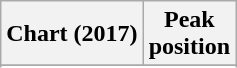<table class="wikitable sortable plainrowheaders" style="text-align:center">
<tr>
<th scope="col">Chart (2017)</th>
<th scope="col">Peak<br> position</th>
</tr>
<tr>
</tr>
<tr>
</tr>
</table>
